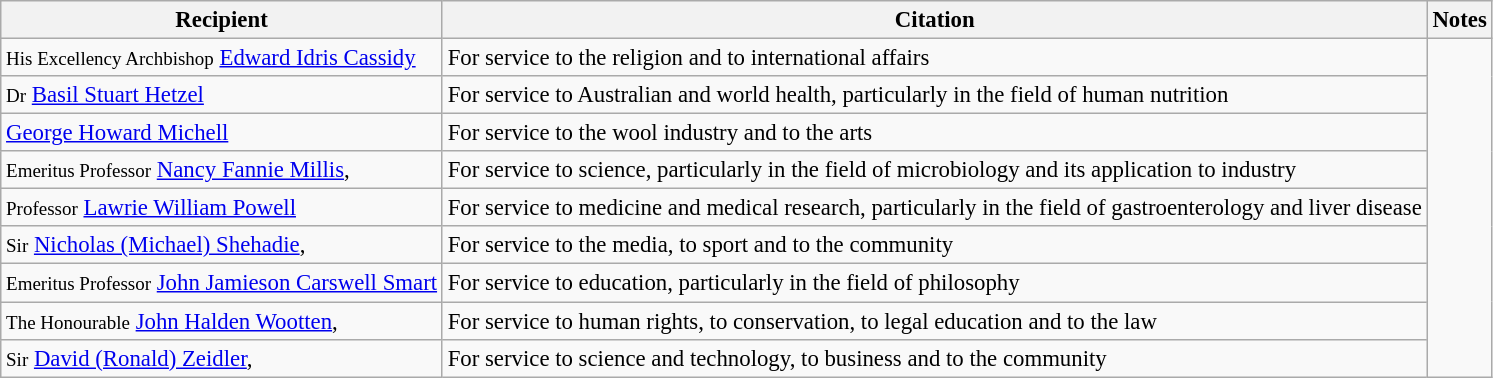<table class="wikitable" style="font-size:95%;">
<tr>
<th>Recipient</th>
<th>Citation</th>
<th>Notes</th>
</tr>
<tr>
<td><small>His Excellency Archbishop</small> <a href='#'>Edward Idris Cassidy</a></td>
<td>For service to the religion and to international affairs</td>
<td rowspan="9"></td>
</tr>
<tr>
<td><small>Dr</small> <a href='#'>Basil Stuart Hetzel</a></td>
<td>For service to Australian and world health, particularly in the field of human nutrition</td>
</tr>
<tr>
<td><a href='#'>George Howard Michell</a></td>
<td>For service to the wool industry and to the arts</td>
</tr>
<tr>
<td><small>Emeritus Professor</small> <a href='#'>Nancy Fannie Millis</a>, </td>
<td>For service to science, particularly in the field of microbiology and its application to industry</td>
</tr>
<tr>
<td><small>Professor</small> <a href='#'>Lawrie William Powell</a></td>
<td>For service to medicine and medical research, particularly in the field of gastroenterology and liver disease</td>
</tr>
<tr>
<td><small>Sir</small> <a href='#'>Nicholas (Michael) Shehadie</a>, </td>
<td>For service to the media, to sport and to the community</td>
</tr>
<tr>
<td><small>Emeritus Professor</small> <a href='#'>John Jamieson Carswell Smart</a></td>
<td>For service to education, particularly in the field of philosophy</td>
</tr>
<tr>
<td><small>The Honourable</small> <a href='#'>John Halden Wootten</a>, </td>
<td>For service to human rights, to conservation, to legal education and to the law</td>
</tr>
<tr>
<td><small>Sir</small> <a href='#'>David (Ronald) Zeidler</a>, </td>
<td>For service to science and technology, to business and to the community</td>
</tr>
</table>
